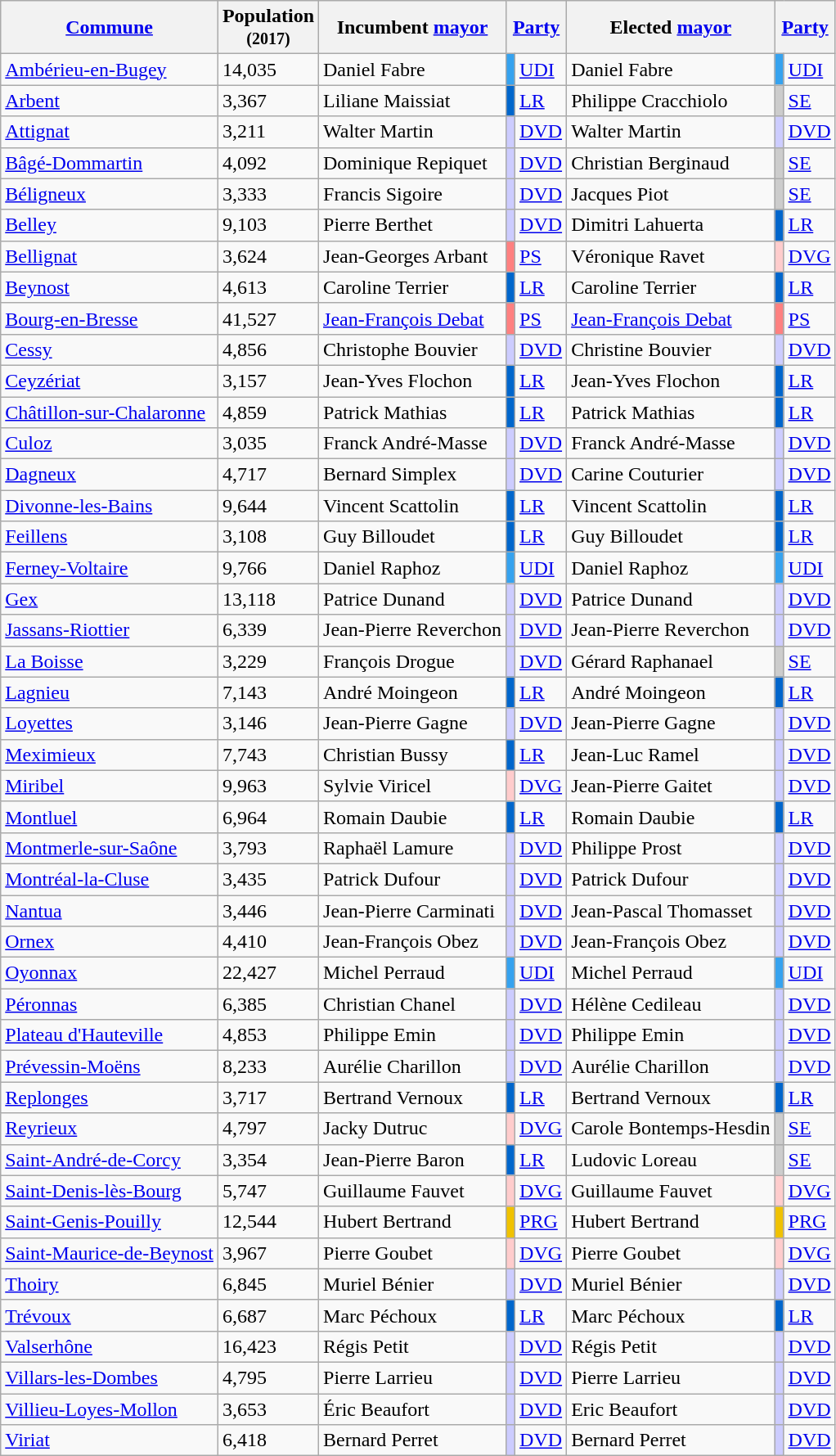<table class="wikitable">
<tr>
<th><a href='#'>Commune</a></th>
<th>Population<br><small>(2017)</small></th>
<th>Incumbent <a href='#'>mayor</a></th>
<th colspan="2"><a href='#'>Party</a></th>
<th>Elected <a href='#'>mayor</a></th>
<th colspan="2"><a href='#'>Party</a></th>
</tr>
<tr>
<td><a href='#'>Ambérieu-en-Bugey</a></td>
<td>14,035</td>
<td>Daniel Fabre</td>
<td bgcolor="#35A2EF"></td>
<td><a href='#'>UDI</a></td>
<td>Daniel Fabre</td>
<td bgcolor="#35A2EF"></td>
<td><a href='#'>UDI</a></td>
</tr>
<tr>
<td><a href='#'>Arbent</a></td>
<td>3,367</td>
<td>Liliane Maissiat</td>
<td bgcolor="#0066cc"></td>
<td><a href='#'>LR</a></td>
<td>Philippe Cracchiolo</td>
<td bgcolor="#cccccc"></td>
<td><a href='#'>SE</a></td>
</tr>
<tr>
<td><a href='#'>Attignat</a></td>
<td>3,211</td>
<td>Walter Martin</td>
<td bgcolor="#ccccff"></td>
<td><a href='#'>DVD</a></td>
<td>Walter Martin</td>
<td bgcolor="#ccccff"></td>
<td><a href='#'>DVD</a></td>
</tr>
<tr>
<td><a href='#'>Bâgé-Dommartin</a></td>
<td>4,092</td>
<td>Dominique Repiquet</td>
<td bgcolor="#ccccff"></td>
<td><a href='#'>DVD</a></td>
<td>Christian Berginaud</td>
<td bgcolor="#cccccc"></td>
<td><a href='#'>SE</a></td>
</tr>
<tr>
<td><a href='#'>Béligneux</a></td>
<td>3,333</td>
<td>Francis Sigoire</td>
<td bgcolor="#ccccff"></td>
<td><a href='#'>DVD</a></td>
<td>Jacques Piot</td>
<td bgcolor="#cccccc"></td>
<td><a href='#'>SE</a></td>
</tr>
<tr>
<td><a href='#'>Belley</a></td>
<td>9,103</td>
<td>Pierre Berthet</td>
<td bgcolor="#ccccff"></td>
<td><a href='#'>DVD</a></td>
<td>Dimitri Lahuerta</td>
<td bgcolor="#0066cc"></td>
<td><a href='#'>LR</a></td>
</tr>
<tr>
<td><a href='#'>Bellignat</a></td>
<td>3,624</td>
<td>Jean-Georges Arbant</td>
<td bgcolor="#ff8080"></td>
<td><a href='#'>PS</a></td>
<td>Véronique Ravet</td>
<td bgcolor="#ffcccc"></td>
<td><a href='#'>DVG</a></td>
</tr>
<tr>
<td><a href='#'>Beynost</a></td>
<td>4,613</td>
<td>Caroline Terrier</td>
<td bgcolor="#0066cc"></td>
<td><a href='#'>LR</a></td>
<td>Caroline Terrier</td>
<td bgcolor="#0066cc"></td>
<td><a href='#'>LR</a></td>
</tr>
<tr>
<td><a href='#'>Bourg-en-Bresse</a></td>
<td>41,527</td>
<td><a href='#'>Jean-François Debat</a></td>
<td bgcolor="#ff8080"></td>
<td><a href='#'>PS</a></td>
<td><a href='#'>Jean-François Debat</a></td>
<td bgcolor="#ff8080"></td>
<td><a href='#'>PS</a></td>
</tr>
<tr>
<td><a href='#'>Cessy</a></td>
<td>4,856</td>
<td>Christophe Bouvier</td>
<td bgcolor="#ccccff"></td>
<td><a href='#'>DVD</a></td>
<td>Christine Bouvier</td>
<td bgcolor="#ccccff"></td>
<td><a href='#'>DVD</a></td>
</tr>
<tr>
<td><a href='#'>Ceyzériat</a></td>
<td>3,157</td>
<td>Jean-Yves Flochon</td>
<td bgcolor="#0066cc"></td>
<td><a href='#'>LR</a></td>
<td>Jean-Yves Flochon</td>
<td bgcolor="#0066cc"></td>
<td><a href='#'>LR</a></td>
</tr>
<tr>
<td><a href='#'>Châtillon-sur-Chalaronne</a></td>
<td>4,859</td>
<td>Patrick Mathias</td>
<td bgcolor="#0066cc"></td>
<td><a href='#'>LR</a></td>
<td>Patrick Mathias</td>
<td bgcolor="#0066cc"></td>
<td><a href='#'>LR</a></td>
</tr>
<tr>
<td><a href='#'>Culoz</a></td>
<td>3,035</td>
<td>Franck André-Masse</td>
<td bgcolor="#ccccff"></td>
<td><a href='#'>DVD</a></td>
<td>Franck André-Masse</td>
<td bgcolor="#ccccff"></td>
<td><a href='#'>DVD</a></td>
</tr>
<tr>
<td><a href='#'>Dagneux</a></td>
<td>4,717</td>
<td>Bernard Simplex</td>
<td bgcolor="#ccccff"></td>
<td><a href='#'>DVD</a></td>
<td>Carine Couturier</td>
<td bgcolor="#ccccff"></td>
<td><a href='#'>DVD</a></td>
</tr>
<tr>
<td><a href='#'>Divonne-les-Bains</a></td>
<td>9,644</td>
<td>Vincent Scattolin</td>
<td bgcolor="#0066cc"></td>
<td><a href='#'>LR</a></td>
<td>Vincent Scattolin</td>
<td bgcolor="#0066cc"></td>
<td><a href='#'>LR</a></td>
</tr>
<tr>
<td><a href='#'>Feillens</a></td>
<td>3,108</td>
<td>Guy Billoudet</td>
<td bgcolor="#0066cc"></td>
<td><a href='#'>LR</a></td>
<td>Guy Billoudet</td>
<td bgcolor="#0066cc"></td>
<td><a href='#'>LR</a></td>
</tr>
<tr>
<td><a href='#'>Ferney-Voltaire</a></td>
<td>9,766</td>
<td>Daniel Raphoz</td>
<td bgcolor="#35A2EF"></td>
<td><a href='#'>UDI</a></td>
<td>Daniel Raphoz</td>
<td bgcolor="#35A2EF"></td>
<td><a href='#'>UDI</a></td>
</tr>
<tr>
<td><a href='#'>Gex</a></td>
<td>13,118</td>
<td>Patrice Dunand</td>
<td bgcolor="#ccccff"></td>
<td><a href='#'>DVD</a></td>
<td>Patrice Dunand</td>
<td bgcolor="#ccccff"></td>
<td><a href='#'>DVD</a></td>
</tr>
<tr>
<td><a href='#'>Jassans-Riottier</a></td>
<td>6,339</td>
<td>Jean-Pierre Reverchon</td>
<td bgcolor="#ccccff"></td>
<td><a href='#'>DVD</a></td>
<td>Jean-Pierre Reverchon</td>
<td bgcolor="#ccccff"></td>
<td><a href='#'>DVD</a></td>
</tr>
<tr>
<td><a href='#'>La Boisse</a></td>
<td>3,229</td>
<td>François Drogue</td>
<td bgcolor="#ccccff"></td>
<td><a href='#'>DVD</a></td>
<td>Gérard Raphanael</td>
<td bgcolor="#cccccc"></td>
<td><a href='#'>SE</a></td>
</tr>
<tr>
<td><a href='#'>Lagnieu</a></td>
<td>7,143</td>
<td>André Moingeon</td>
<td bgcolor="#0066cc"></td>
<td><a href='#'>LR</a></td>
<td>André Moingeon</td>
<td bgcolor="#0066cc"></td>
<td><a href='#'>LR</a></td>
</tr>
<tr>
<td><a href='#'>Loyettes</a></td>
<td>3,146</td>
<td>Jean-Pierre Gagne</td>
<td bgcolor="#ccccff"></td>
<td><a href='#'>DVD</a></td>
<td>Jean-Pierre Gagne</td>
<td bgcolor="#ccccff"></td>
<td><a href='#'>DVD</a></td>
</tr>
<tr>
<td><a href='#'>Meximieux</a></td>
<td>7,743</td>
<td>Christian Bussy</td>
<td bgcolor="#0066cc"></td>
<td><a href='#'>LR</a></td>
<td>Jean-Luc Ramel</td>
<td bgcolor="#ccccff"></td>
<td><a href='#'>DVD</a></td>
</tr>
<tr>
<td><a href='#'>Miribel</a></td>
<td>9,963</td>
<td>Sylvie Viricel</td>
<td bgcolor="#ffcccc"></td>
<td><a href='#'>DVG</a></td>
<td>Jean-Pierre Gaitet</td>
<td bgcolor="#ccccff"></td>
<td><a href='#'>DVD</a></td>
</tr>
<tr>
<td><a href='#'>Montluel</a></td>
<td>6,964</td>
<td>Romain Daubie</td>
<td bgcolor="#0066cc"></td>
<td><a href='#'>LR</a></td>
<td>Romain Daubie</td>
<td bgcolor="#0066cc"></td>
<td><a href='#'>LR</a></td>
</tr>
<tr>
<td><a href='#'>Montmerle-sur-Saône</a></td>
<td>3,793</td>
<td>Raphaël Lamure</td>
<td bgcolor="#ccccff"></td>
<td><a href='#'>DVD</a></td>
<td>Philippe Prost</td>
<td bgcolor="#ccccff"></td>
<td><a href='#'>DVD</a></td>
</tr>
<tr>
<td><a href='#'>Montréal-la-Cluse</a></td>
<td>3,435</td>
<td>Patrick Dufour</td>
<td bgcolor="#ccccff"></td>
<td><a href='#'>DVD</a></td>
<td>Patrick Dufour</td>
<td bgcolor="#ccccff"></td>
<td><a href='#'>DVD</a></td>
</tr>
<tr>
<td><a href='#'>Nantua</a></td>
<td>3,446</td>
<td>Jean-Pierre Carminati</td>
<td bgcolor="#ccccff"></td>
<td><a href='#'>DVD</a></td>
<td>Jean-Pascal Thomasset</td>
<td bgcolor="#ccccff"></td>
<td><a href='#'>DVD</a></td>
</tr>
<tr>
<td><a href='#'>Ornex</a></td>
<td>4,410</td>
<td>Jean-François Obez</td>
<td bgcolor="#ccccff"></td>
<td><a href='#'>DVD</a></td>
<td>Jean-François Obez</td>
<td bgcolor="#ccccff"></td>
<td><a href='#'>DVD</a></td>
</tr>
<tr>
<td><a href='#'>Oyonnax</a></td>
<td>22,427</td>
<td>Michel Perraud</td>
<td bgcolor="#35A2EF"></td>
<td><a href='#'>UDI</a></td>
<td>Michel Perraud</td>
<td bgcolor="#35A2EF"></td>
<td><a href='#'>UDI</a></td>
</tr>
<tr>
<td><a href='#'>Péronnas</a></td>
<td>6,385</td>
<td>Christian Chanel</td>
<td bgcolor="#ccccff"></td>
<td><a href='#'>DVD</a></td>
<td>Hélène Cedileau</td>
<td bgcolor="#ccccff"></td>
<td><a href='#'>DVD</a></td>
</tr>
<tr>
<td><a href='#'>Plateau d'Hauteville</a></td>
<td>4,853</td>
<td>Philippe Emin</td>
<td bgcolor="#ccccff"></td>
<td><a href='#'>DVD</a></td>
<td>Philippe Emin</td>
<td bgcolor="#ccccff"></td>
<td><a href='#'>DVD</a></td>
</tr>
<tr>
<td><a href='#'>Prévessin-Moëns</a></td>
<td>8,233</td>
<td>Aurélie Charillon</td>
<td bgcolor="#ccccff"></td>
<td><a href='#'>DVD</a></td>
<td>Aurélie Charillon</td>
<td bgcolor="#ccccff"></td>
<td><a href='#'>DVD</a></td>
</tr>
<tr>
<td><a href='#'>Replonges</a></td>
<td>3,717</td>
<td>Bertrand Vernoux</td>
<td bgcolor="#0066cc"></td>
<td><a href='#'>LR</a></td>
<td>Bertrand Vernoux</td>
<td bgcolor="#0066cc"></td>
<td><a href='#'>LR</a></td>
</tr>
<tr>
<td><a href='#'>Reyrieux</a></td>
<td>4,797</td>
<td>Jacky Dutruc</td>
<td bgcolor="#ffcccc"></td>
<td><a href='#'>DVG</a></td>
<td>Carole Bontemps-Hesdin</td>
<td bgcolor="#cccccc"></td>
<td><a href='#'>SE</a></td>
</tr>
<tr>
<td><a href='#'>Saint-André-de-Corcy</a></td>
<td>3,354</td>
<td>Jean-Pierre Baron</td>
<td bgcolor="#0066cc"></td>
<td><a href='#'>LR</a></td>
<td>Ludovic Loreau</td>
<td bgcolor="#cccccc"></td>
<td><a href='#'>SE</a></td>
</tr>
<tr>
<td><a href='#'>Saint-Denis-lès-Bourg</a></td>
<td>5,747</td>
<td>Guillaume Fauvet</td>
<td bgcolor="#ffcccc"></td>
<td><a href='#'>DVG</a></td>
<td>Guillaume Fauvet</td>
<td bgcolor="#ffcccc"></td>
<td><a href='#'>DVG</a></td>
</tr>
<tr>
<td><a href='#'>Saint-Genis-Pouilly</a></td>
<td>12,544</td>
<td>Hubert Bertrand</td>
<td bgcolor="#F0C200"></td>
<td><a href='#'>PRG</a></td>
<td>Hubert Bertrand</td>
<td bgcolor="#F0C200"></td>
<td><a href='#'>PRG</a></td>
</tr>
<tr>
<td><a href='#'>Saint-Maurice-de-Beynost</a></td>
<td>3,967</td>
<td>Pierre Goubet</td>
<td bgcolor="#ffcccc"></td>
<td><a href='#'>DVG</a></td>
<td>Pierre Goubet</td>
<td bgcolor="#ffcccc"></td>
<td><a href='#'>DVG</a></td>
</tr>
<tr>
<td><a href='#'>Thoiry</a></td>
<td>6,845</td>
<td>Muriel Bénier</td>
<td bgcolor="#ccccff"></td>
<td><a href='#'>DVD</a></td>
<td>Muriel Bénier</td>
<td bgcolor="#ccccff"></td>
<td><a href='#'>DVD</a></td>
</tr>
<tr>
<td><a href='#'>Trévoux</a></td>
<td>6,687</td>
<td>Marc Péchoux</td>
<td bgcolor="#0066cc"></td>
<td><a href='#'>LR</a></td>
<td>Marc Péchoux</td>
<td bgcolor="#0066cc"></td>
<td><a href='#'>LR</a></td>
</tr>
<tr>
<td><a href='#'>Valserhône</a></td>
<td>16,423</td>
<td>Régis Petit</td>
<td bgcolor="#ccccff"></td>
<td><a href='#'>DVD</a></td>
<td>Régis Petit</td>
<td bgcolor="#ccccff"></td>
<td><a href='#'>DVD</a></td>
</tr>
<tr>
<td><a href='#'>Villars-les-Dombes</a></td>
<td>4,795</td>
<td>Pierre Larrieu</td>
<td bgcolor="#ccccff"></td>
<td><a href='#'>DVD</a></td>
<td>Pierre Larrieu</td>
<td bgcolor="#ccccff"></td>
<td><a href='#'>DVD</a></td>
</tr>
<tr>
<td><a href='#'>Villieu-Loyes-Mollon</a></td>
<td>3,653</td>
<td>Éric Beaufort</td>
<td bgcolor="#ccccff"></td>
<td><a href='#'>DVD</a></td>
<td>Eric Beaufort</td>
<td bgcolor="#ccccff"></td>
<td><a href='#'>DVD</a></td>
</tr>
<tr>
<td><a href='#'>Viriat</a></td>
<td>6,418</td>
<td>Bernard Perret</td>
<td bgcolor="#ccccff"></td>
<td><a href='#'>DVD</a></td>
<td>Bernard Perret</td>
<td bgcolor="#ccccff"></td>
<td><a href='#'>DVD</a></td>
</tr>
</table>
